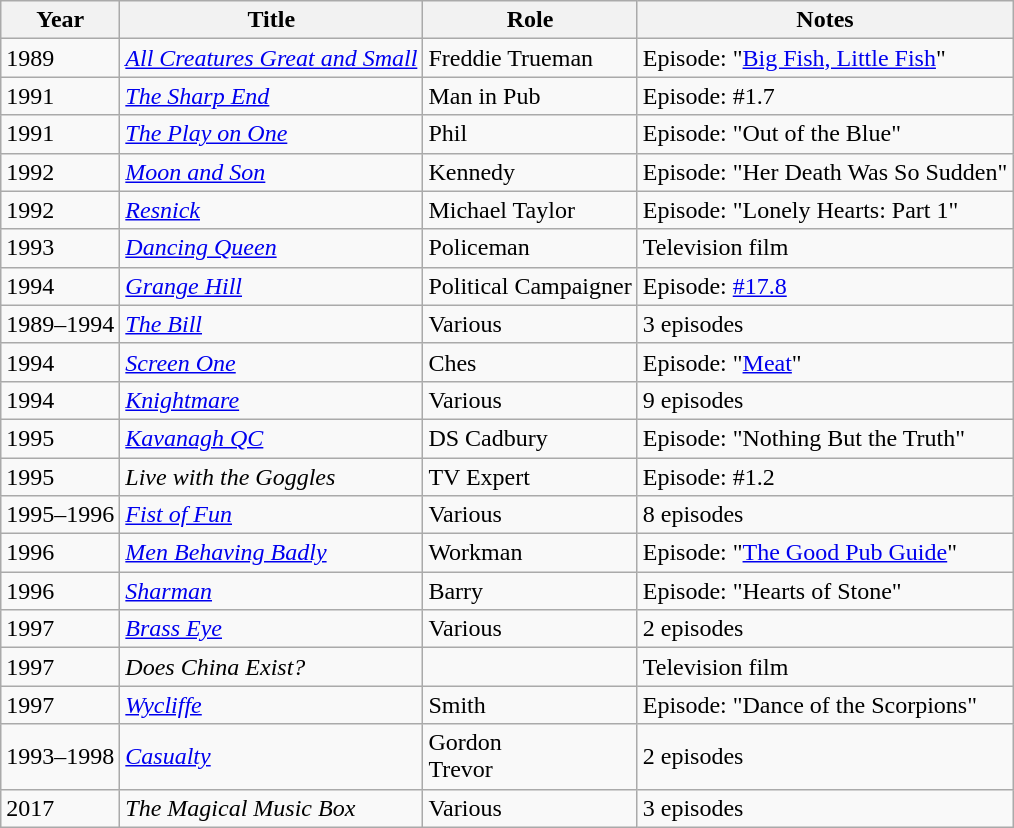<table class="wikitable sortable">
<tr>
<th>Year</th>
<th>Title</th>
<th>Role</th>
<th class="unsortable">Notes</th>
</tr>
<tr>
<td>1989</td>
<td><em><a href='#'>All Creatures Great and Small</a></em></td>
<td>Freddie Trueman</td>
<td>Episode: "<a href='#'>Big Fish, Little Fish</a>"</td>
</tr>
<tr>
<td>1991</td>
<td><em><a href='#'>The Sharp End</a></em></td>
<td>Man in Pub</td>
<td>Episode: #1.7</td>
</tr>
<tr>
<td>1991</td>
<td><em><a href='#'>The Play on One</a></em></td>
<td>Phil</td>
<td>Episode: "Out of the Blue"</td>
</tr>
<tr>
<td>1992</td>
<td><em><a href='#'>Moon and Son</a></em></td>
<td>Kennedy</td>
<td>Episode: "Her Death Was So Sudden"</td>
</tr>
<tr>
<td>1992</td>
<td><em><a href='#'>Resnick</a></em></td>
<td>Michael Taylor</td>
<td>Episode: "Lonely Hearts: Part 1"</td>
</tr>
<tr>
<td>1993</td>
<td><em><a href='#'>Dancing Queen</a></em></td>
<td>Policeman</td>
<td>Television film</td>
</tr>
<tr>
<td>1994</td>
<td><em><a href='#'>Grange Hill</a></em></td>
<td>Political Campaigner</td>
<td>Episode: <a href='#'>#17.8</a></td>
</tr>
<tr>
<td>1989–1994</td>
<td><em><a href='#'>The Bill</a></em></td>
<td>Various</td>
<td>3 episodes</td>
</tr>
<tr>
<td>1994</td>
<td><em><a href='#'>Screen One</a></em></td>
<td>Ches</td>
<td>Episode: "<a href='#'>Meat</a>"</td>
</tr>
<tr>
<td>1994</td>
<td><em><a href='#'>Knightmare</a></em></td>
<td>Various</td>
<td>9 episodes</td>
</tr>
<tr>
<td>1995</td>
<td><em><a href='#'>Kavanagh QC</a></em></td>
<td>DS Cadbury</td>
<td>Episode: "Nothing But the Truth"</td>
</tr>
<tr>
<td>1995</td>
<td><em>Live with the Goggles</em></td>
<td>TV Expert</td>
<td>Episode: #1.2</td>
</tr>
<tr>
<td>1995–1996</td>
<td><em><a href='#'>Fist of Fun</a></em></td>
<td>Various</td>
<td>8 episodes</td>
</tr>
<tr>
<td>1996</td>
<td><em><a href='#'>Men Behaving Badly</a></em></td>
<td>Workman</td>
<td>Episode: "<a href='#'>The Good Pub Guide</a>"</td>
</tr>
<tr>
<td>1996</td>
<td><em><a href='#'>Sharman</a></em></td>
<td>Barry</td>
<td>Episode: "Hearts of Stone"</td>
</tr>
<tr>
<td>1997</td>
<td><em><a href='#'>Brass Eye</a></em></td>
<td>Various</td>
<td>2 episodes</td>
</tr>
<tr>
<td>1997</td>
<td><em>Does China Exist?</em></td>
<td></td>
<td>Television film</td>
</tr>
<tr>
<td>1997</td>
<td><em><a href='#'>Wycliffe</a></em></td>
<td>Smith</td>
<td>Episode: "Dance of the Scorpions"</td>
</tr>
<tr>
<td>1993–1998</td>
<td><em><a href='#'>Casualty</a></em></td>
<td>Gordon<br>Trevor</td>
<td>2 episodes</td>
</tr>
<tr>
<td>2017</td>
<td><em>The Magical Music Box</em></td>
<td>Various</td>
<td>3 episodes</td>
</tr>
</table>
